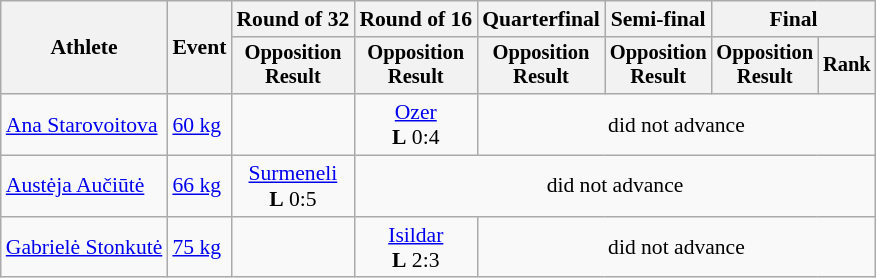<table class=wikitable style=font-size:90%;text-align:center>
<tr>
<th rowspan=2>Athlete</th>
<th rowspan=2>Event</th>
<th>Round of 32</th>
<th>Round of 16</th>
<th>Quarterfinal</th>
<th>Semi-final</th>
<th colspan=2>Final</th>
</tr>
<tr style=font-size:95%>
<th>Opposition<br>Result</th>
<th>Opposition<br>Result</th>
<th>Opposition<br>Result</th>
<th>Opposition<br>Result</th>
<th>Opposition<br>Result</th>
<th>Rank</th>
</tr>
<tr>
<td align=left><a href='#'>Ana Starovoitova</a></td>
<td align=left><a href='#'>60 kg</a></td>
<td></td>
<td> <a href='#'>Ozer</a> <br> <strong>L</strong> 0:4</td>
<td colspan=5>did not advance</td>
</tr>
<tr>
<td align=left><a href='#'>Austėja Aučiūtė</a></td>
<td align=left><a href='#'>66 kg</a></td>
<td> <a href='#'>Surmeneli</a> <br> <strong>L</strong> 0:5</td>
<td colspan=5>did not advance</td>
</tr>
<tr>
<td align=left><a href='#'>Gabrielė Stonkutė</a></td>
<td align=left><a href='#'>75 kg</a></td>
<td></td>
<td> <a href='#'>Isildar</a> <br> <strong>L</strong> 2:3</td>
<td colspan=5>did not advance</td>
</tr>
</table>
